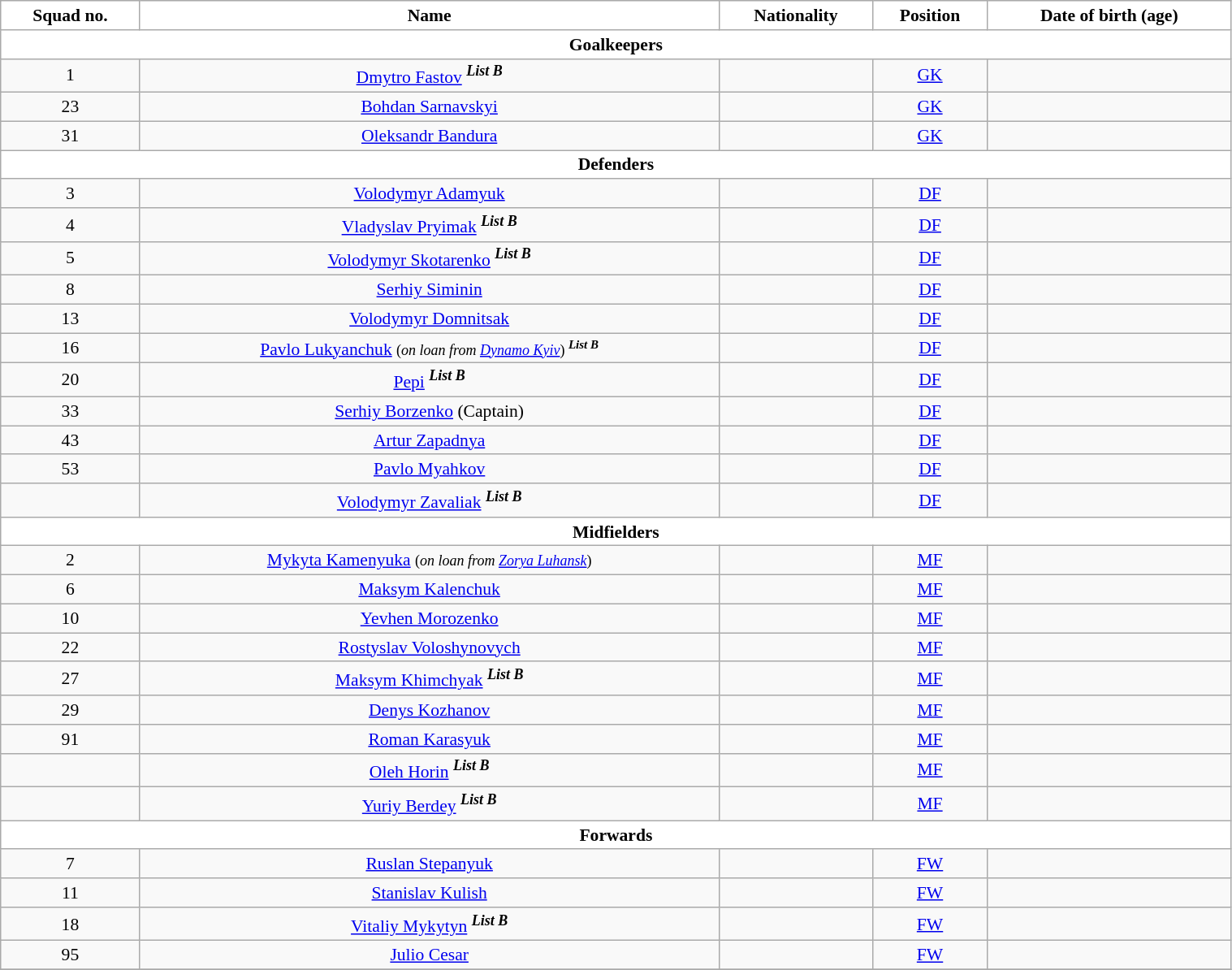<table class="wikitable" style="text-align:center; font-size:90%; width:80%">
<tr>
<th style="background:#ffffff; color:black; text-align:center">Squad no.</th>
<th style="background:#ffffff; color:black; text-align:center">Name</th>
<th style="background:#ffffff; color:black; text-align:center">Nationality</th>
<th style="background:#ffffff; color:black; text-align:center">Position</th>
<th style="background:#ffffff; color:black; text-align:center">Date of birth (age)</th>
</tr>
<tr>
<th colspan="6" style="background:#ffffff; color:black; text-align:center">Goalkeepers</th>
</tr>
<tr>
<td>1</td>
<td><a href='#'>Dmytro Fastov</a> <sup><strong><em>List B</em></strong></sup></td>
<td></td>
<td><a href='#'>GK</a></td>
<td></td>
</tr>
<tr>
<td>23</td>
<td><a href='#'>Bohdan Sarnavskyi</a></td>
<td></td>
<td><a href='#'>GK</a></td>
<td></td>
</tr>
<tr>
<td>31</td>
<td><a href='#'>Oleksandr Bandura</a></td>
<td></td>
<td><a href='#'>GK</a></td>
<td></td>
</tr>
<tr>
<th colspan="6" style="background:#ffffff; color:black; text-align:center">Defenders</th>
</tr>
<tr>
<td>3</td>
<td><a href='#'>Volodymyr Adamyuk</a></td>
<td></td>
<td><a href='#'>DF</a></td>
<td></td>
</tr>
<tr>
<td>4</td>
<td><a href='#'>Vladyslav Pryimak</a> <sup><strong><em>List B</em></strong></sup></td>
<td></td>
<td><a href='#'>DF</a></td>
<td></td>
</tr>
<tr>
<td>5</td>
<td><a href='#'>Volodymyr Skotarenko</a> <sup><strong><em>List B</em></strong></sup></td>
<td></td>
<td><a href='#'>DF</a></td>
<td></td>
</tr>
<tr>
<td>8</td>
<td><a href='#'>Serhiy Siminin</a></td>
<td></td>
<td><a href='#'>DF</a></td>
<td></td>
</tr>
<tr>
<td>13</td>
<td><a href='#'>Volodymyr Domnitsak</a></td>
<td></td>
<td><a href='#'>DF</a></td>
<td></td>
</tr>
<tr>
<td>16</td>
<td><a href='#'>Pavlo Lukyanchuk</a> <small> (<em>on loan from <a href='#'>Dynamo Kyiv</a></em>) <sup><strong><em>List B</em></strong></sup></small></td>
<td></td>
<td><a href='#'>DF</a></td>
<td></td>
</tr>
<tr>
<td>20</td>
<td><a href='#'>Pepi</a> <sup><strong><em>List B</em></strong></sup></td>
<td></td>
<td><a href='#'>DF</a></td>
<td></td>
</tr>
<tr>
<td>33</td>
<td><a href='#'>Serhiy Borzenko</a> (Captain)</td>
<td></td>
<td><a href='#'>DF</a></td>
<td></td>
</tr>
<tr>
<td>43</td>
<td><a href='#'>Artur Zapadnya</a></td>
<td></td>
<td><a href='#'>DF</a></td>
<td></td>
</tr>
<tr>
<td>53</td>
<td><a href='#'>Pavlo Myahkov</a></td>
<td></td>
<td><a href='#'>DF</a></td>
<td></td>
</tr>
<tr>
<td></td>
<td><a href='#'>Volodymyr Zavaliak</a> <sup><strong><em>List B</em></strong></sup></td>
<td></td>
<td><a href='#'>DF</a></td>
<td></td>
</tr>
<tr>
<th colspan="6" style="background:#ffffff; color:black; text-align:center">Midfielders</th>
</tr>
<tr>
<td>2</td>
<td><a href='#'>Mykyta Kamenyuka</a> <small> (<em>on loan from <a href='#'>Zorya Luhansk</a></em>)</small></td>
<td></td>
<td><a href='#'>MF</a></td>
<td></td>
</tr>
<tr>
<td>6</td>
<td><a href='#'>Maksym Kalenchuk</a></td>
<td></td>
<td><a href='#'>MF</a></td>
<td></td>
</tr>
<tr>
<td>10</td>
<td><a href='#'>Yevhen Morozenko</a></td>
<td></td>
<td><a href='#'>MF</a></td>
<td></td>
</tr>
<tr>
<td>22</td>
<td><a href='#'>Rostyslav Voloshynovych</a></td>
<td></td>
<td><a href='#'>MF</a></td>
<td></td>
</tr>
<tr>
<td>27</td>
<td><a href='#'>Maksym Khimchyak</a> <sup><strong><em>List B</em></strong></sup></td>
<td></td>
<td><a href='#'>MF</a></td>
<td></td>
</tr>
<tr>
<td>29</td>
<td><a href='#'>Denys Kozhanov</a></td>
<td></td>
<td><a href='#'>MF</a></td>
<td></td>
</tr>
<tr>
<td>91</td>
<td><a href='#'>Roman Karasyuk</a></td>
<td></td>
<td><a href='#'>MF</a></td>
<td></td>
</tr>
<tr>
<td></td>
<td><a href='#'>Oleh Horin</a> <sup><strong><em>List B</em></strong></sup></td>
<td></td>
<td><a href='#'>MF</a></td>
<td></td>
</tr>
<tr>
<td></td>
<td><a href='#'>Yuriy Berdey</a> <sup><strong><em>List B</em></strong></sup></td>
<td></td>
<td><a href='#'>MF</a></td>
<td></td>
</tr>
<tr>
<th colspan="7" style="background:#ffffff; color:black; text-align:center">Forwards</th>
</tr>
<tr>
<td>7</td>
<td><a href='#'>Ruslan Stepanyuk</a></td>
<td></td>
<td><a href='#'>FW</a></td>
<td></td>
</tr>
<tr>
<td>11</td>
<td><a href='#'>Stanislav Kulish</a></td>
<td></td>
<td><a href='#'>FW</a></td>
<td></td>
</tr>
<tr>
<td>18</td>
<td><a href='#'>Vitaliy Mykytyn</a> <sup><strong><em>List B</em></strong></sup></td>
<td></td>
<td><a href='#'>FW</a></td>
<td></td>
</tr>
<tr>
<td>95</td>
<td><a href='#'>Julio Cesar</a></td>
<td></td>
<td><a href='#'>FW</a></td>
<td></td>
</tr>
<tr>
</tr>
</table>
